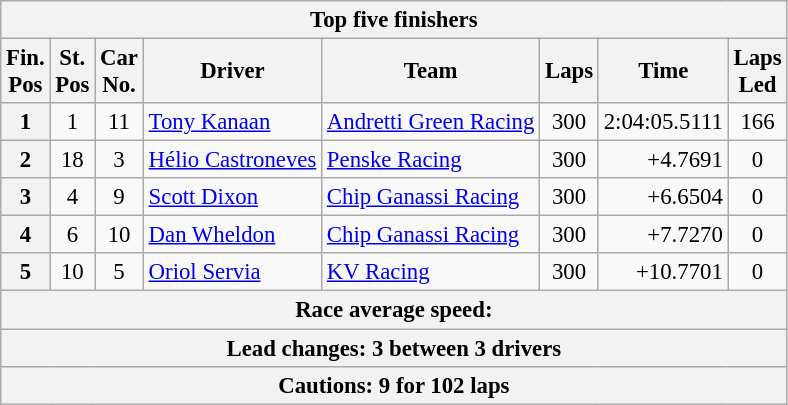<table class="wikitable" style="font-size:95%;text-align:center">
<tr>
<th colspan=9>Top five finishers</th>
</tr>
<tr>
<th>Fin.<br>Pos</th>
<th>St.<br>Pos</th>
<th>Car<br>No.</th>
<th>Driver</th>
<th>Team</th>
<th>Laps</th>
<th>Time</th>
<th>Laps<br>Led</th>
</tr>
<tr>
<th>1</th>
<td>1</td>
<td>11</td>
<td style="text-align:left"> <a href='#'>Tony Kanaan</a></td>
<td style="text-align:left"><a href='#'>Andretti Green Racing</a></td>
<td>300</td>
<td align=right>2:04:05.5111</td>
<td>166</td>
</tr>
<tr>
<th>2</th>
<td>18</td>
<td>3</td>
<td style="text-align:left"> <a href='#'>Hélio Castroneves</a></td>
<td style="text-align:left"><a href='#'>Penske Racing</a></td>
<td>300</td>
<td align=right>+4.7691</td>
<td>0</td>
</tr>
<tr>
<th>3</th>
<td>4</td>
<td>9</td>
<td style="text-align:left"> <a href='#'>Scott Dixon</a></td>
<td style="text-align:left"><a href='#'>Chip Ganassi Racing</a></td>
<td>300</td>
<td align=right>+6.6504</td>
<td>0</td>
</tr>
<tr>
<th>4</th>
<td>6</td>
<td>10</td>
<td style="text-align:left"> <a href='#'>Dan Wheldon</a></td>
<td style="text-align:left"><a href='#'>Chip Ganassi Racing</a></td>
<td>300</td>
<td align=right>+7.7270</td>
<td>0</td>
</tr>
<tr>
<th>5</th>
<td>10</td>
<td>5</td>
<td style="text-align:left"> <a href='#'>Oriol Servia</a></td>
<td style="text-align:left"><a href='#'>KV Racing</a></td>
<td>300</td>
<td align=right>+10.7701</td>
<td>0</td>
</tr>
<tr>
<th colspan=9>Race average speed: </th>
</tr>
<tr>
<th colspan=9>Lead changes: 3 between 3 drivers</th>
</tr>
<tr>
<th colspan=9>Cautions: 9 for 102 laps</th>
</tr>
</table>
